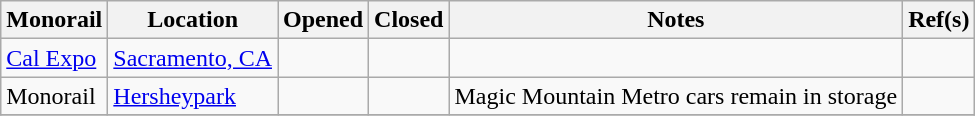<table class="wikitable sortable">
<tr>
<th>Monorail</th>
<th>Location</th>
<th>Opened</th>
<th>Closed</th>
<th class="unsortable">Notes</th>
<th class="unsortable">Ref(s)</th>
</tr>
<tr>
<td><a href='#'>Cal Expo</a></td>
<td><a href='#'>Sacramento, CA</a></td>
<td></td>
<td></td>
<td></td>
<td></td>
</tr>
<tr>
<td>Monorail</td>
<td><a href='#'>Hersheypark</a></td>
<td></td>
<td></td>
<td>Magic Mountain Metro cars remain in storage</td>
<td></td>
</tr>
<tr>
</tr>
</table>
